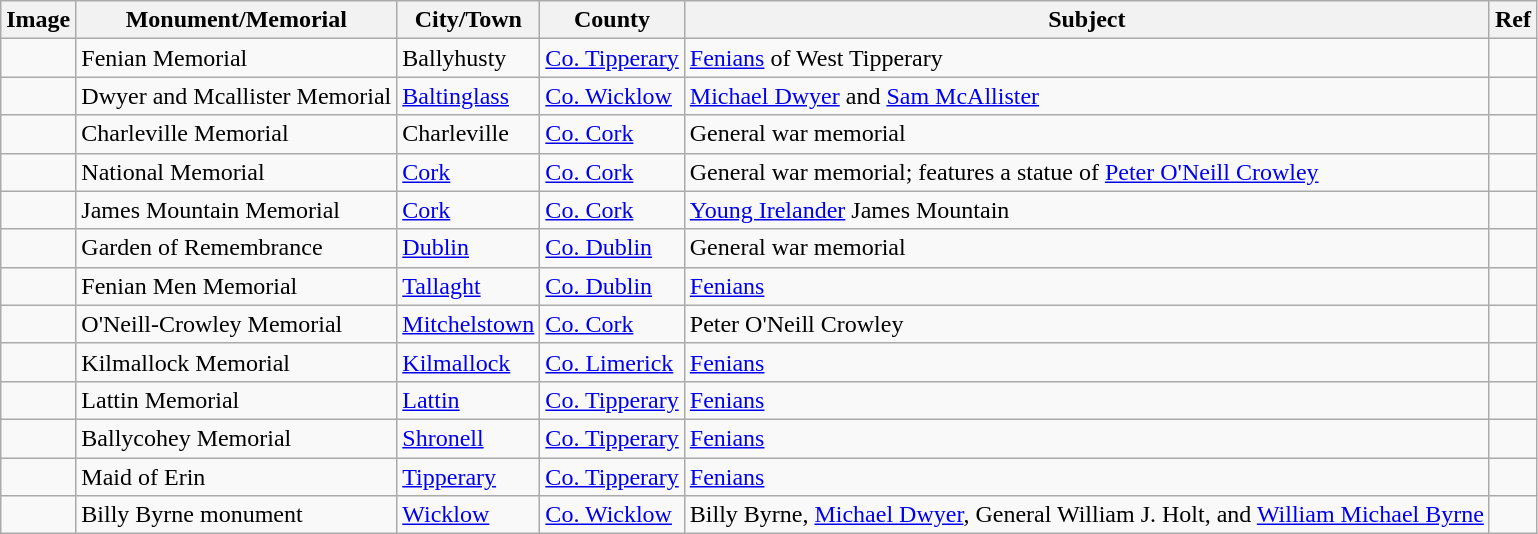<table class="wikitable">
<tr>
<th>Image<br></th>
<th>Monument/Memorial</th>
<th>City/Town</th>
<th>County</th>
<th>Subject</th>
<th>Ref<br></th>
</tr>
<tr>
<td></td>
<td>Fenian Memorial</td>
<td>Ballyhusty</td>
<td><a href='#'>Co. Tipperary</a></td>
<td><a href='#'>Fenians</a> of West Tipperary</td>
<td></td>
</tr>
<tr>
<td></td>
<td>Dwyer and Mcallister Memorial</td>
<td><a href='#'>Baltinglass</a></td>
<td><a href='#'>Co. Wicklow</a></td>
<td><a href='#'>Michael Dwyer</a> and <a href='#'>Sam McAllister</a></td>
<td></td>
</tr>
<tr>
<td></td>
<td>Charleville Memorial</td>
<td>Charleville</td>
<td><a href='#'>Co. Cork</a></td>
<td>General war memorial</td>
<td></td>
</tr>
<tr>
<td></td>
<td>National Memorial</td>
<td><a href='#'>Cork</a></td>
<td><a href='#'>Co. Cork</a></td>
<td>General war memorial; features a statue of <a href='#'>Peter O'Neill Crowley</a></td>
<td></td>
</tr>
<tr>
<td></td>
<td>James Mountain Memorial</td>
<td><a href='#'>Cork</a></td>
<td><a href='#'>Co. Cork</a></td>
<td><a href='#'>Young Irelander</a> James Mountain</td>
<td></td>
</tr>
<tr>
<td></td>
<td>Garden of Remembrance</td>
<td><a href='#'>Dublin</a></td>
<td><a href='#'>Co. Dublin</a></td>
<td>General war memorial</td>
<td></td>
</tr>
<tr>
<td></td>
<td>Fenian Men Memorial</td>
<td><a href='#'>Tallaght</a></td>
<td><a href='#'>Co. Dublin</a></td>
<td><a href='#'>Fenians</a></td>
<td></td>
</tr>
<tr>
<td></td>
<td>O'Neill-Crowley Memorial</td>
<td><a href='#'>Mitchelstown</a></td>
<td><a href='#'>Co. Cork</a></td>
<td>Peter O'Neill Crowley</td>
<td></td>
</tr>
<tr>
<td></td>
<td>Kilmallock Memorial</td>
<td><a href='#'>Kilmallock</a></td>
<td><a href='#'>Co. Limerick</a></td>
<td><a href='#'>Fenians</a></td>
<td></td>
</tr>
<tr>
<td></td>
<td>Lattin Memorial</td>
<td><a href='#'>Lattin</a></td>
<td><a href='#'>Co. Tipperary</a></td>
<td><a href='#'>Fenians</a></td>
<td></td>
</tr>
<tr>
<td></td>
<td>Ballycohey Memorial</td>
<td><a href='#'>Shronell</a></td>
<td><a href='#'>Co. Tipperary</a></td>
<td><a href='#'>Fenians</a></td>
<td></td>
</tr>
<tr>
<td></td>
<td>Maid of Erin</td>
<td><a href='#'>Tipperary</a></td>
<td><a href='#'>Co. Tipperary</a></td>
<td><a href='#'>Fenians</a></td>
<td></td>
</tr>
<tr>
<td></td>
<td>Billy Byrne monument</td>
<td><a href='#'>Wicklow</a></td>
<td><a href='#'>Co. Wicklow</a></td>
<td>Billy Byrne, <a href='#'>Michael Dwyer</a>, General William J. Holt, and <a href='#'>William Michael Byrne</a></td>
<td></td>
</tr>
</table>
